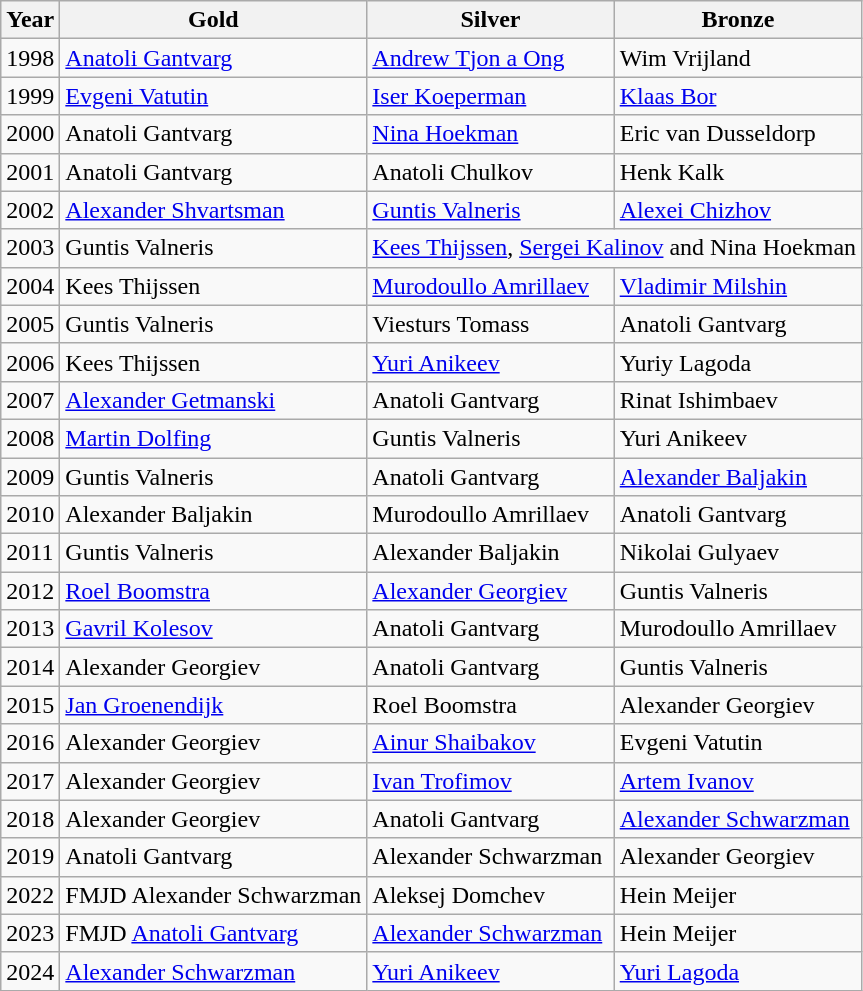<table class="wikitable sortable">
<tr>
<th>Year</th>
<th>Gold</th>
<th>Silver</th>
<th>Bronze</th>
</tr>
<tr>
<td>1998</td>
<td> <a href='#'>Anatoli Gantvarg</a></td>
<td> <a href='#'>Andrew Tjon a Ong</a></td>
<td> Wim Vrijland</td>
</tr>
<tr>
<td>1999</td>
<td> <a href='#'>Evgeni Vatutin</a></td>
<td> <a href='#'>Iser Koeperman</a></td>
<td> <a href='#'>Klaas Bor</a></td>
</tr>
<tr>
<td>2000</td>
<td> Anatoli Gantvarg</td>
<td> <a href='#'>Nina Hoekman</a></td>
<td> Eric van Dusseldorp</td>
</tr>
<tr>
<td>2001</td>
<td> Anatoli Gantvarg</td>
<td> Anatoli Chulkov</td>
<td> Henk Kalk</td>
</tr>
<tr>
<td>2002</td>
<td> <a href='#'>Alexander Shvartsman</a></td>
<td> <a href='#'>Guntis Valneris</a></td>
<td> <a href='#'>Alexei Chizhov</a></td>
</tr>
<tr>
<td>2003</td>
<td> Guntis Valneris</td>
<td colspan=2> <a href='#'>Kees Thijssen</a>, <a href='#'>Sergei Kalinov</a> and  Nina Hoekman</td>
</tr>
<tr>
<td>2004</td>
<td> Kees Thijssen</td>
<td> <a href='#'>Murodoullo Amrillaev</a></td>
<td> <a href='#'>Vladimir Milshin</a></td>
</tr>
<tr>
<td>2005</td>
<td> Guntis Valneris</td>
<td> Viesturs Tomass</td>
<td> Anatoli Gantvarg</td>
</tr>
<tr>
<td>2006</td>
<td> Kees Thijssen</td>
<td> <a href='#'>Yuri Anikeev</a></td>
<td> Yuriy Lagoda</td>
</tr>
<tr>
<td>2007</td>
<td> <a href='#'>Alexander Getmanski</a></td>
<td> Anatoli Gantvarg</td>
<td> Rinat Ishimbaev</td>
</tr>
<tr>
<td>2008</td>
<td> <a href='#'>Martin Dolfing</a></td>
<td> Guntis Valneris</td>
<td> Yuri Anikeev</td>
</tr>
<tr>
<td>2009</td>
<td> Guntis Valneris</td>
<td> Anatoli Gantvarg</td>
<td> <a href='#'>Alexander Baljakin</a></td>
</tr>
<tr>
<td>2010</td>
<td> Alexander Baljakin</td>
<td> Murodoullo Amrillaev</td>
<td> Anatoli Gantvarg</td>
</tr>
<tr>
<td>2011</td>
<td> Guntis Valneris</td>
<td> Alexander Baljakin</td>
<td> Nikolai Gulyaev</td>
</tr>
<tr>
<td>2012</td>
<td> <a href='#'>Roel Boomstra</a></td>
<td> <a href='#'>Alexander Georgiev</a></td>
<td> Guntis Valneris</td>
</tr>
<tr>
<td>2013</td>
<td> <a href='#'>Gavril Kolesov</a></td>
<td> Anatoli Gantvarg</td>
<td> Murodoullo Amrillaev</td>
</tr>
<tr>
<td>2014</td>
<td> Alexander Georgiev</td>
<td> Anatoli Gantvarg</td>
<td> Guntis Valneris</td>
</tr>
<tr>
<td>2015</td>
<td> <a href='#'>Jan Groenendijk</a></td>
<td> Roel Boomstra</td>
<td> Alexander Georgiev</td>
</tr>
<tr>
<td>2016</td>
<td> Alexander Georgiev</td>
<td> <a href='#'>Ainur Shaibakov</a></td>
<td> Evgeni Vatutin</td>
</tr>
<tr>
<td>2017</td>
<td> Alexander Georgiev</td>
<td> <a href='#'>Ivan Trofimov</a></td>
<td> <a href='#'>Artem Ivanov</a></td>
</tr>
<tr>
<td>2018</td>
<td> Alexander Georgiev</td>
<td> Anatoli Gantvarg</td>
<td> <a href='#'>Alexander Schwarzman</a></td>
</tr>
<tr>
<td>2019</td>
<td> Anatoli Gantvarg</td>
<td> Alexander Schwarzman</td>
<td> Alexander Georgiev</td>
</tr>
<tr>
<td>2022</td>
<td>FMJD Alexander Schwarzman</td>
<td> Aleksej Domchev</td>
<td> Hein Meijer</td>
</tr>
<tr>
<td>2023</td>
<td>FMJD <a href='#'>Anatoli Gantvarg</a></td>
<td> <a href='#'>Alexander Schwarzman</a></td>
<td> Hein Meijer</td>
</tr>
<tr>
<td>2024</td>
<td> <a href='#'>Alexander Schwarzman</a></td>
<td> <a href='#'>Yuri Anikeev</a></td>
<td> <a href='#'>Yuri Lagoda</a></td>
</tr>
</table>
